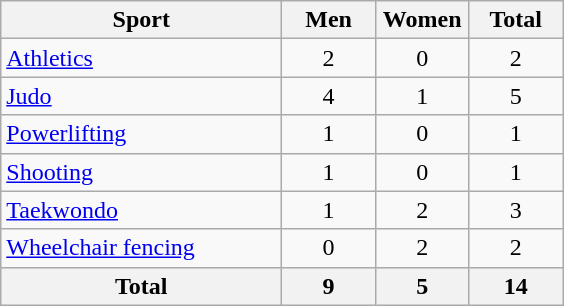<table class="wikitable sortable" style="text-align:center;">
<tr>
<th width=180>Sport</th>
<th width=55>Men</th>
<th width=55>Women</th>
<th width=55>Total</th>
</tr>
<tr>
<td align=left><a href='#'>Athletics</a></td>
<td>2</td>
<td>0</td>
<td>2</td>
</tr>
<tr>
<td align=left><a href='#'>Judo</a></td>
<td>4</td>
<td>1</td>
<td>5</td>
</tr>
<tr>
<td align=left><a href='#'>Powerlifting</a></td>
<td>1</td>
<td>0</td>
<td>1</td>
</tr>
<tr>
<td align=left><a href='#'>Shooting</a></td>
<td>1</td>
<td>0</td>
<td>1</td>
</tr>
<tr>
<td align=left><a href='#'>Taekwondo</a></td>
<td>1</td>
<td>2</td>
<td>3</td>
</tr>
<tr>
<td align=left><a href='#'>Wheelchair fencing</a></td>
<td>0</td>
<td>2</td>
<td>2</td>
</tr>
<tr>
<th>Total</th>
<th>9</th>
<th>5</th>
<th>14</th>
</tr>
</table>
